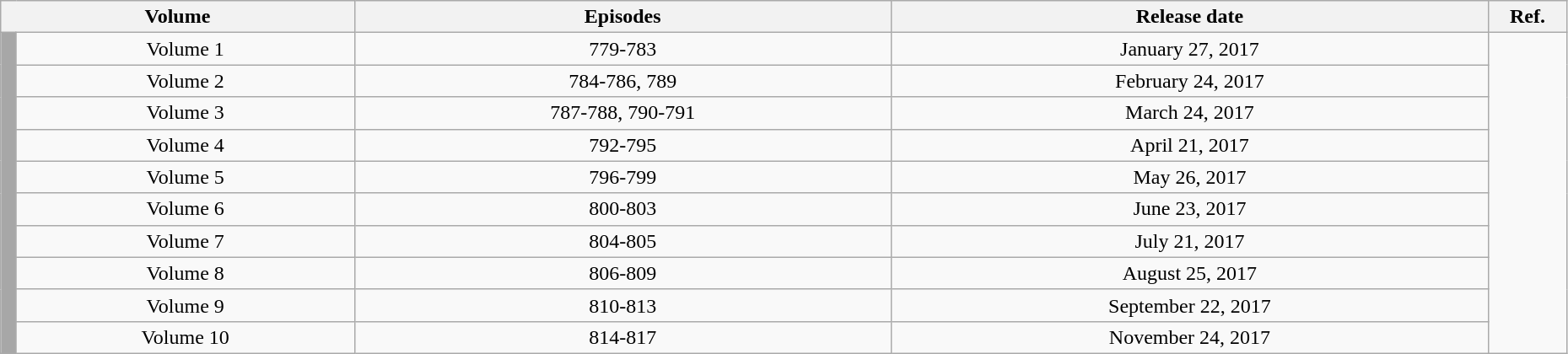<table class="wikitable" style="text-align: center; width: 98%;">
<tr>
<th colspan="2" scope="column">Volume</th>
<th scope="column">Episodes</th>
<th scope="column">Release date</th>
<th scope="column" width="5%">Ref.</th>
</tr>
<tr>
<td rowspan="10" width="1%" style="background: #A7A7A7;"></td>
<td>Volume 1</td>
<td>779-783</td>
<td>January 27, 2017</td>
<td rowspan="10"></td>
</tr>
<tr>
<td>Volume 2</td>
<td>784-786, 789</td>
<td>February 24, 2017</td>
</tr>
<tr>
<td>Volume 3</td>
<td>787-788, 790-791</td>
<td>March 24, 2017</td>
</tr>
<tr>
<td>Volume 4</td>
<td>792-795</td>
<td>April 21, 2017</td>
</tr>
<tr>
<td>Volume 5</td>
<td>796-799</td>
<td>May 26, 2017</td>
</tr>
<tr>
<td>Volume 6</td>
<td>800-803</td>
<td>June 23, 2017</td>
</tr>
<tr>
<td>Volume 7</td>
<td>804-805</td>
<td>July 21, 2017</td>
</tr>
<tr>
<td>Volume 8</td>
<td>806-809</td>
<td>August 25, 2017</td>
</tr>
<tr>
<td>Volume 9</td>
<td>810-813</td>
<td>September 22, 2017</td>
</tr>
<tr>
<td>Volume 10</td>
<td>814-817</td>
<td>November 24, 2017</td>
</tr>
</table>
